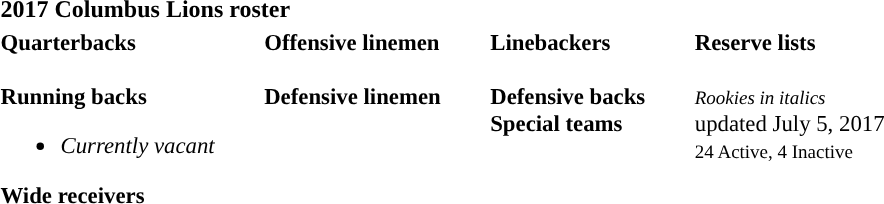<table class="toccolours" style="text-align: left;">
<tr>
<th colspan="7"><strong>2017 Columbus Lions roster</strong></th>
</tr>
<tr>
<td style="font-size: 95%;vertical-align:top;"><strong>Quarterbacks</strong><br>
<br><strong>Running backs</strong><ul><li><em>Currently vacant</em></li></ul><strong>Wide receivers</strong>



</td>
<td style="width: 25px;"></td>
<td style="font-size: 95%;vertical-align:top;"><strong>Offensive linemen</strong><br>


<br><strong>Defensive linemen</strong>





</td>
<td style="width: 25px;"></td>
<td style="font-size: 95%;vertical-align:top;"><strong>Linebackers</strong><br>
<br><strong>Defensive backs</strong>




<br><strong>Special teams</strong>
</td>
<td style="width: 25px;"></td>
<td style="font-size: 95%;vertical-align:top;"><strong>Reserve lists</strong><br>


<br><small><em>Rookies in italics</em></small><br>
 updated July 5, 2017<br>
<small>24 Active, 4 Inactive</small></td>
</tr>
<tr>
</tr>
</table>
